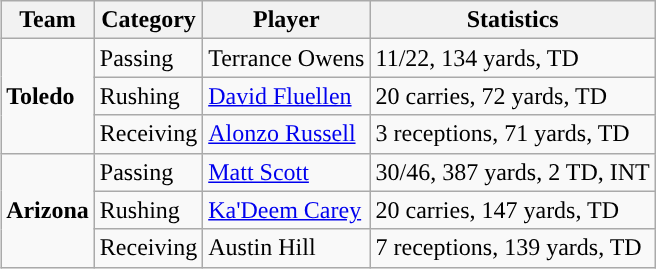<table class="wikitable" style="float: right;">
<tr>
<th>Team</th>
<th>Category</th>
<th>Player</th>
<th>Statistics</th>
</tr>
<tr>
<td rowspan=3><strong>Toledo</strong></td>
<td>Passing</td>
<td>Terrance Owens</td>
<td>11/22, 134 yards, TD</td>
</tr>
<tr>
<td>Rushing</td>
<td><a href='#'>David Fluellen</a></td>
<td>20 carries, 72 yards, TD</td>
</tr>
<tr>
<td>Receiving</td>
<td><a href='#'>Alonzo Russell</a></td>
<td>3 receptions, 71 yards, TD</td>
</tr>
<tr>
<td rowspan=3><strong>Arizona</strong></td>
<td>Passing</td>
<td><a href='#'>Matt Scott</a></td>
<td>30/46, 387 yards, 2 TD, INT</td>
</tr>
<tr>
<td>Rushing</td>
<td><a href='#'>Ka'Deem Carey</a></td>
<td>20 carries, 147 yards, TD</td>
</tr>
<tr>
<td>Receiving</td>
<td>Austin Hill</td>
<td>7 receptions, 139 yards, TD</td>
</tr>
</table>
